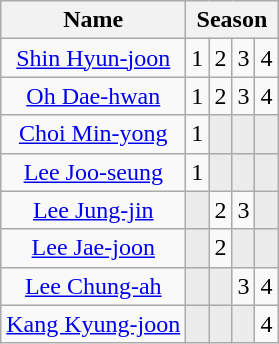<table class="wikitable" style="text-align:center;">
<tr>
<th>Name</th>
<th colspan="4">Season</th>
</tr>
<tr>
<td><a href='#'>Shin Hyun-joon</a></td>
<td>1</td>
<td>2</td>
<td>3</td>
<td>4</td>
</tr>
<tr>
<td><a href='#'>Oh Dae-hwan</a></td>
<td>1</td>
<td>2</td>
<td>3</td>
<td>4</td>
</tr>
<tr>
<td><a href='#'>Choi Min-yong</a></td>
<td>1</td>
<td bgcolor="#ECECEC"></td>
<td bgcolor="#ECECEC"></td>
<td bgcolor="#ECECEC"></td>
</tr>
<tr>
<td><a href='#'>Lee Joo-seung</a></td>
<td>1</td>
<td bgcolor="#ECECEC"></td>
<td bgcolor="#ECECEC"></td>
<td bgcolor="#ECECEC"></td>
</tr>
<tr>
<td><a href='#'>Lee Jung-jin</a></td>
<td bgcolor="#ECECEC"></td>
<td>2</td>
<td>3</td>
<td bgcolor="#ECECEC"></td>
</tr>
<tr>
<td><a href='#'>Lee Jae-joon</a></td>
<td bgcolor="#ECECEC"></td>
<td>2</td>
<td bgcolor="#ECECEC"></td>
<td bgcolor="#ECECEC"></td>
</tr>
<tr>
<td><a href='#'>Lee Chung-ah</a></td>
<td bgcolor="#ECECEC"></td>
<td bgcolor="#ECECEC"></td>
<td>3</td>
<td>4</td>
</tr>
<tr>
<td><a href='#'>Kang Kyung-joon</a></td>
<td bgcolor="#ECECEC"></td>
<td bgcolor="#ECECEC"></td>
<td bgcolor="#ECECEC"></td>
<td>4</td>
</tr>
</table>
